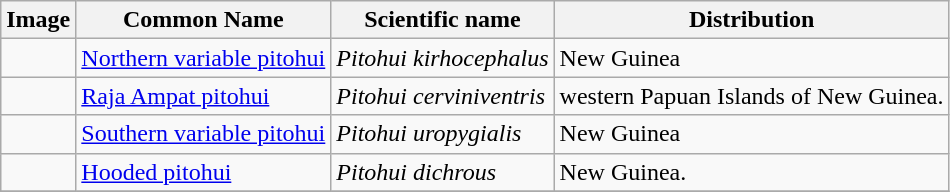<table class="wikitable sortable">
<tr>
<th>Image</th>
<th>Common Name</th>
<th>Scientific name</th>
<th>Distribution</th>
</tr>
<tr>
<td></td>
<td><a href='#'>Northern variable pitohui</a></td>
<td><em>Pitohui kirhocephalus</em></td>
<td>New Guinea</td>
</tr>
<tr>
<td></td>
<td><a href='#'>Raja Ampat pitohui</a></td>
<td><em>Pitohui cerviniventris</em></td>
<td>western Papuan Islands of New Guinea.</td>
</tr>
<tr>
<td></td>
<td><a href='#'>Southern variable pitohui</a></td>
<td><em>Pitohui uropygialis</em></td>
<td>New Guinea</td>
</tr>
<tr>
<td></td>
<td><a href='#'>Hooded pitohui</a></td>
<td><em>Pitohui dichrous</em></td>
<td>New Guinea.</td>
</tr>
<tr>
</tr>
</table>
